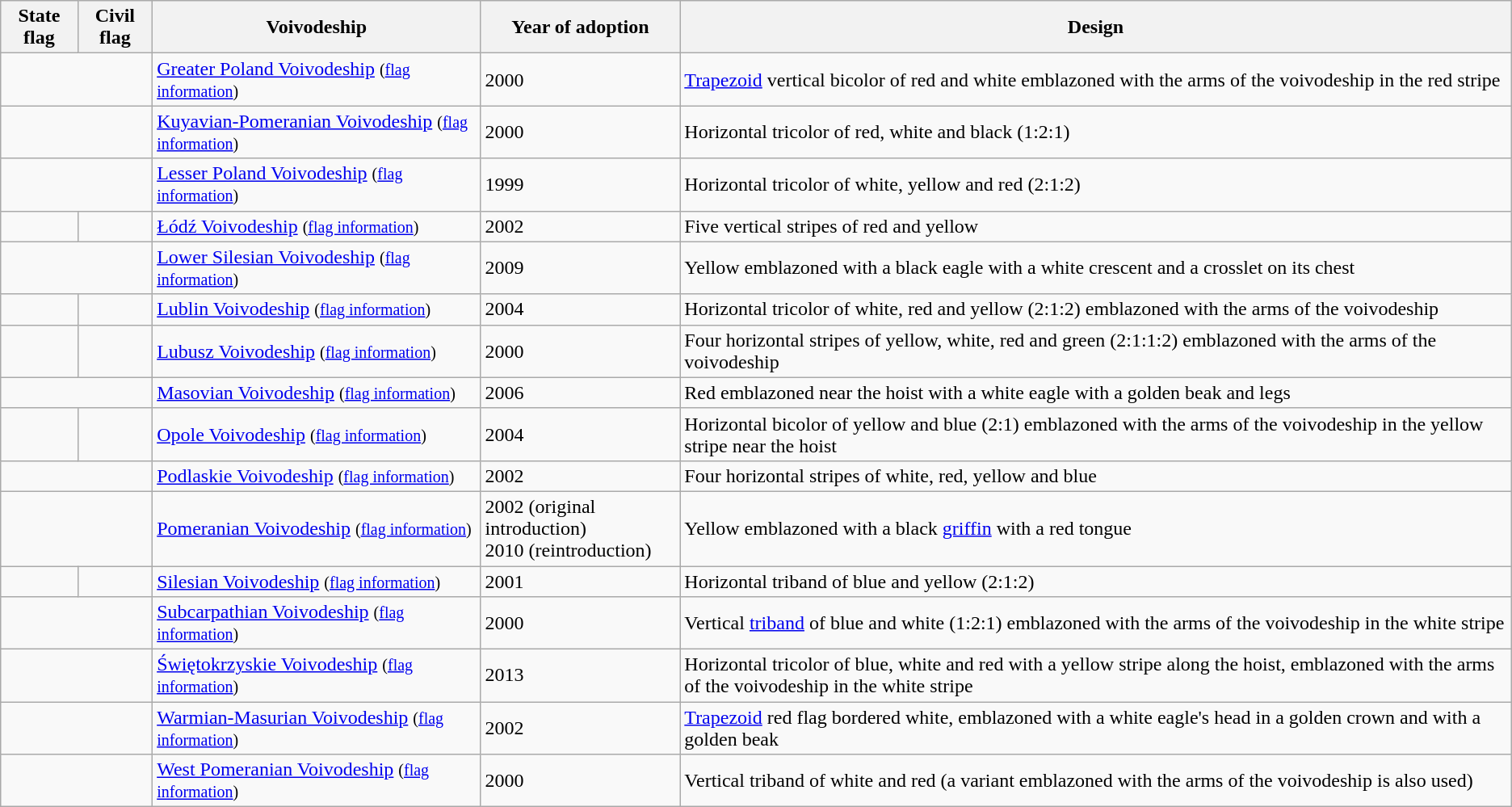<table class="wikitable">
<tr>
<th>State flag</th>
<th>Civil flag</th>
<th>Voivodeship</th>
<th>Year of adoption</th>
<th>Design</th>
</tr>
<tr>
<td colspan="2"></td>
<td><a href='#'>Greater Poland Voivodeship</a> <small>(<a href='#'>flag information</a>)</small></td>
<td>2000</td>
<td><a href='#'>Trapezoid</a> vertical bicolor of red and white emblazoned with the arms of the voivodeship in the red stripe</td>
</tr>
<tr>
<td colspan="2"></td>
<td><a href='#'>Kuyavian-Pomeranian Voivodeship</a> <small>(<a href='#'>flag information</a>)</small></td>
<td>2000</td>
<td>Horizontal tricolor of red, white and black (1:2:1)</td>
</tr>
<tr>
<td colspan="2"></td>
<td><a href='#'>Lesser Poland Voivodeship</a> <small>(<a href='#'>flag information</a>)</small></td>
<td>1999</td>
<td>Horizontal tricolor of white, yellow and red (2:1:2)</td>
</tr>
<tr>
<td></td>
<td></td>
<td><a href='#'>Łódź Voivodeship</a> <small>(<a href='#'>flag information</a>)</small></td>
<td>2002</td>
<td>Five vertical stripes of red and yellow</td>
</tr>
<tr>
<td colspan="2"></td>
<td><a href='#'>Lower Silesian Voivodeship</a> <small>(<a href='#'>flag information</a>)</small></td>
<td>2009</td>
<td>Yellow emblazoned with a black eagle with a white crescent and a crosslet on its chest</td>
</tr>
<tr>
<td></td>
<td></td>
<td><a href='#'>Lublin Voivodeship</a> <small>(<a href='#'>flag information</a>)</small></td>
<td>2004</td>
<td>Horizontal tricolor of white, red and yellow (2:1:2) emblazoned with the arms of the voivodeship</td>
</tr>
<tr>
<td></td>
<td></td>
<td><a href='#'>Lubusz Voivodeship</a> <small>(<a href='#'>flag information</a>)</small></td>
<td>2000</td>
<td>Four horizontal stripes of yellow, white, red and green (2:1:1:2) emblazoned with the arms of the voivodeship</td>
</tr>
<tr>
<td colspan="2"></td>
<td><a href='#'>Masovian Voivodeship</a> <small>(<a href='#'>flag information</a>)</small></td>
<td>2006</td>
<td>Red emblazoned near the hoist with a white eagle with a golden beak and legs</td>
</tr>
<tr>
<td></td>
<td></td>
<td><a href='#'>Opole Voivodeship</a> <small>(<a href='#'>flag information</a>)</small></td>
<td>2004</td>
<td>Horizontal bicolor of yellow and blue (2:1) emblazoned with the arms of the voivodeship in the yellow stripe near the hoist</td>
</tr>
<tr>
<td colspan="2"></td>
<td><a href='#'>Podlaskie Voivodeship</a> <small>(<a href='#'>flag information</a>)</small></td>
<td>2002</td>
<td>Four horizontal stripes of white, red, yellow and blue</td>
</tr>
<tr>
<td colspan="2"></td>
<td><a href='#'>Pomeranian Voivodeship</a> <small>(<a href='#'>flag information</a>)</small></td>
<td>2002 (original introduction)<br>2010 (reintroduction)</td>
<td>Yellow emblazoned with a black <a href='#'>griffin</a> with a red tongue</td>
</tr>
<tr>
<td></td>
<td></td>
<td><a href='#'>Silesian Voivodeship</a> <small>(<a href='#'>flag information</a>)</small></td>
<td>2001</td>
<td>Horizontal triband of blue and yellow (2:1:2)</td>
</tr>
<tr>
<td colspan="2"></td>
<td><a href='#'>Subcarpathian Voivodeship</a> <small>(<a href='#'>flag information</a>)</small></td>
<td>2000</td>
<td>Vertical <a href='#'>triband</a> of blue and white (1:2:1) emblazoned with the arms of the voivodeship in the white stripe</td>
</tr>
<tr>
<td colspan="2"></td>
<td><a href='#'>Świętokrzyskie Voivodeship</a> <small>(<a href='#'>flag information</a>)</small></td>
<td>2013</td>
<td>Horizontal tricolor of blue, white and red with a yellow stripe along the hoist, emblazoned with the arms of the voivodeship in the white stripe</td>
</tr>
<tr>
<td colspan="2"></td>
<td><a href='#'>Warmian-Masurian Voivodeship</a> <small>(<a href='#'>flag information</a>)</small></td>
<td>2002</td>
<td><a href='#'>Trapezoid</a> red flag bordered white, emblazoned with a white eagle's head in a golden crown and with a golden beak</td>
</tr>
<tr>
<td colspan="2"></td>
<td><a href='#'>West Pomeranian Voivodeship</a> <small>(<a href='#'>flag information</a>)</small></td>
<td>2000</td>
<td>Vertical triband of white and red (a variant emblazoned with the arms of the voivodeship is also used)</td>
</tr>
</table>
